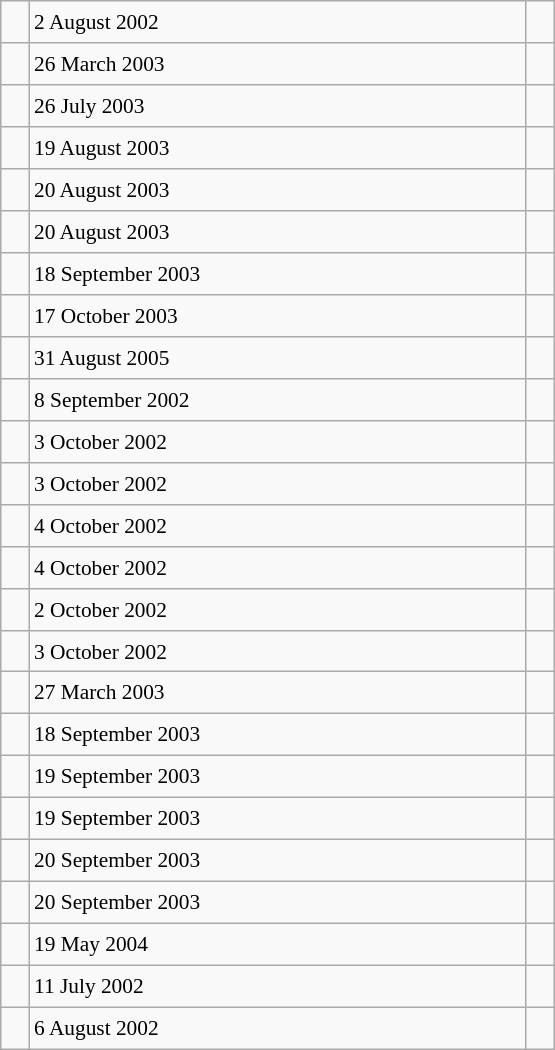<table class="wikitable" style="font-size: 89%; float: left; width: 26em; margin-right: 1em; height: 700px">
<tr>
<td></td>
<td>2 August 2002</td>
<td></td>
</tr>
<tr>
<td></td>
<td>26 March 2003</td>
<td></td>
</tr>
<tr>
<td></td>
<td>26 July 2003</td>
<td></td>
</tr>
<tr>
<td></td>
<td>19 August 2003</td>
<td></td>
</tr>
<tr>
<td></td>
<td>20 August 2003</td>
<td></td>
</tr>
<tr>
<td></td>
<td>20 August 2003</td>
<td></td>
</tr>
<tr>
<td></td>
<td>18 September 2003</td>
<td></td>
</tr>
<tr>
<td></td>
<td>17 October 2003</td>
<td></td>
</tr>
<tr>
<td></td>
<td>31 August 2005</td>
<td></td>
</tr>
<tr>
<td></td>
<td>8 September 2002</td>
<td></td>
</tr>
<tr>
<td></td>
<td>3 October 2002</td>
<td></td>
</tr>
<tr>
<td></td>
<td>3 October 2002</td>
<td></td>
</tr>
<tr>
<td></td>
<td>4 October 2002</td>
<td></td>
</tr>
<tr>
<td></td>
<td>4 October 2002</td>
<td></td>
</tr>
<tr>
<td></td>
<td>2 October 2002</td>
<td></td>
</tr>
<tr>
<td></td>
<td>3 October 2002</td>
<td></td>
</tr>
<tr>
<td></td>
<td>27 March 2003</td>
<td></td>
</tr>
<tr>
<td></td>
<td>18 September 2003</td>
<td></td>
</tr>
<tr>
<td></td>
<td>19 September 2003</td>
<td></td>
</tr>
<tr>
<td></td>
<td>19 September 2003</td>
<td></td>
</tr>
<tr>
<td></td>
<td>20 September 2003</td>
<td></td>
</tr>
<tr>
<td></td>
<td>20 September 2003</td>
<td></td>
</tr>
<tr>
<td></td>
<td>19 May 2004</td>
<td></td>
</tr>
<tr>
<td></td>
<td>11 July 2002</td>
<td></td>
</tr>
<tr>
<td></td>
<td>6 August 2002</td>
<td></td>
</tr>
</table>
